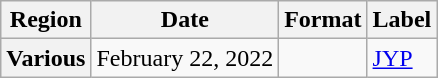<table class="wikitable plainrowheaders">
<tr>
<th scope="col">Region</th>
<th scope="col">Date</th>
<th scope="col">Format</th>
<th scope="col">Label</th>
</tr>
<tr>
<th scope="row">Various</th>
<td>February 22, 2022</td>
<td></td>
<td><a href='#'>JYP</a></td>
</tr>
</table>
